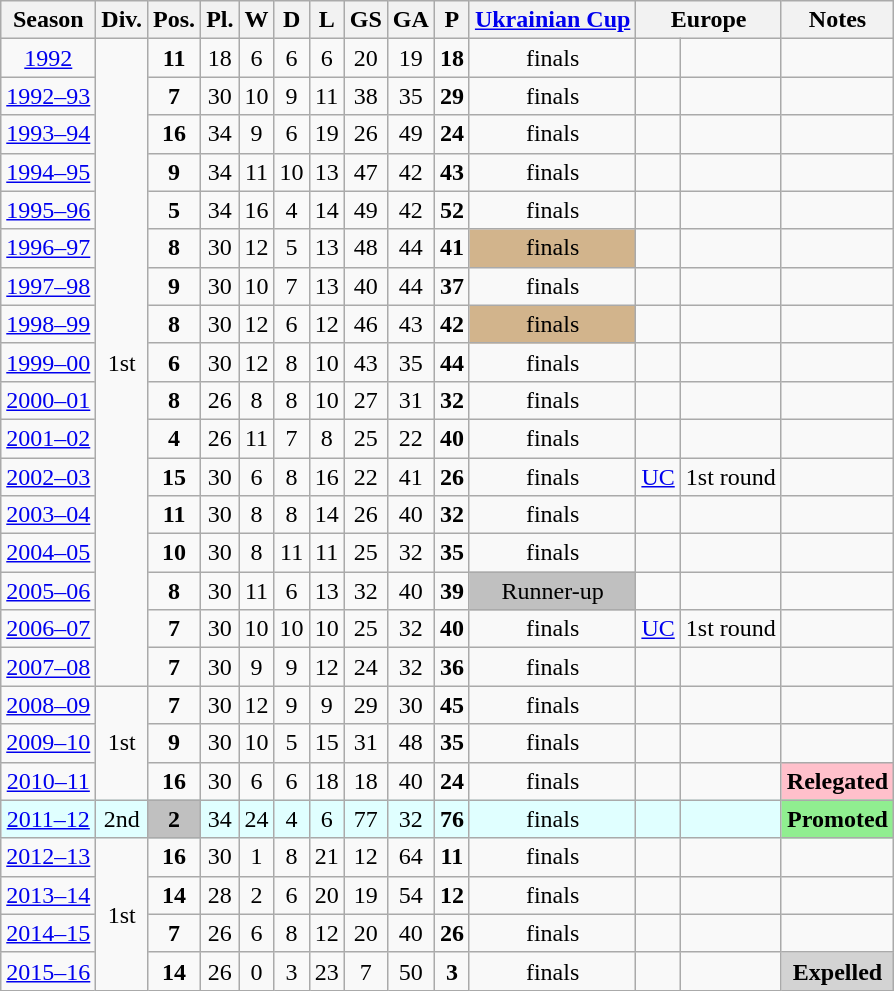<table class="wikitable">
<tr>
<th>Season</th>
<th>Div.</th>
<th>Pos.</th>
<th>Pl.</th>
<th>W</th>
<th>D</th>
<th>L</th>
<th>GS</th>
<th>GA</th>
<th>P</th>
<th><a href='#'>Ukrainian Cup</a></th>
<th colspan=2>Europe</th>
<th>Notes</th>
</tr>
<tr>
<td align=center><a href='#'>1992</a></td>
<td align=center rowspan=17>1st<br></td>
<td align=center><strong>11</strong></td>
<td align=center>18</td>
<td align=center>6</td>
<td align=center>6</td>
<td align=center>6</td>
<td align=center>20</td>
<td align=center>19</td>
<td align=center><strong>18</strong></td>
<td align=center> finals</td>
<td align=center></td>
<td align=center></td>
<td align=center></td>
</tr>
<tr>
<td align=center><a href='#'>1992–93</a></td>
<td align=center><strong>7</strong></td>
<td align=center>30</td>
<td align=center>10</td>
<td align=center>9</td>
<td align=center>11</td>
<td align=center>38</td>
<td align=center>35</td>
<td align=center><strong>29</strong></td>
<td align=center> finals</td>
<td align=center></td>
<td align=center></td>
<td align=center></td>
</tr>
<tr>
<td align=center><a href='#'>1993–94</a></td>
<td align=center><strong>16</strong></td>
<td align=center>34</td>
<td align=center>9</td>
<td align=center>6</td>
<td align=center>19</td>
<td align=center>26</td>
<td align=center>49</td>
<td align=center><strong>24</strong></td>
<td align=center> finals</td>
<td align=center></td>
<td align=center></td>
<td align=center></td>
</tr>
<tr>
<td align=center><a href='#'>1994–95</a></td>
<td align=center><strong>9</strong></td>
<td align=center>34</td>
<td align=center>11</td>
<td align=center>10</td>
<td align=center>13</td>
<td align=center>47</td>
<td align=center>42</td>
<td align=center><strong>43</strong></td>
<td align=center> finals</td>
<td align=center></td>
<td align=center></td>
<td align=center></td>
</tr>
<tr>
<td align=center><a href='#'>1995–96</a></td>
<td align=center><strong>5</strong></td>
<td align=center>34</td>
<td align=center>16</td>
<td align=center>4</td>
<td align=center>14</td>
<td align=center>49</td>
<td align=center>42</td>
<td align=center><strong>52</strong></td>
<td align=center> finals</td>
<td align=center></td>
<td align=center></td>
<td align=center></td>
</tr>
<tr>
<td align=center><a href='#'>1996–97</a></td>
<td align=center><strong>8</strong></td>
<td align=center>30</td>
<td align=center>12</td>
<td align=center>5</td>
<td align=center>13</td>
<td align=center>48</td>
<td align=center>44</td>
<td align=center><strong>41</strong></td>
<td align=center bgcolor=tan> finals</td>
<td align=center></td>
<td align=center></td>
<td align=center></td>
</tr>
<tr>
<td align=center><a href='#'>1997–98</a></td>
<td align=center><strong>9</strong></td>
<td align=center>30</td>
<td align=center>10</td>
<td align=center>7</td>
<td align=center>13</td>
<td align=center>40</td>
<td align=center>44</td>
<td align=center><strong>37</strong></td>
<td align=center> finals</td>
<td align=center></td>
<td align=center></td>
<td align=center></td>
</tr>
<tr>
<td align=center><a href='#'>1998–99</a></td>
<td align=center><strong>8</strong></td>
<td align=center>30</td>
<td align=center>12</td>
<td align=center>6</td>
<td align=center>12</td>
<td align=center>46</td>
<td align=center>43</td>
<td align=center><strong>42</strong></td>
<td align=center bgcolor=tan> finals</td>
<td align=center></td>
<td align=center></td>
<td align=center></td>
</tr>
<tr>
<td align=center><a href='#'>1999–00</a></td>
<td align=center><strong>6</strong></td>
<td align=center>30</td>
<td align=center>12</td>
<td align=center>8</td>
<td align=center>10</td>
<td align=center>43</td>
<td align=center>35</td>
<td align=center><strong>44</strong></td>
<td align=center> finals</td>
<td align=center></td>
<td align=center></td>
<td align=center></td>
</tr>
<tr>
<td align=center><a href='#'>2000–01</a></td>
<td align=center><strong>8</strong></td>
<td align=center>26</td>
<td align=center>8</td>
<td align=center>8</td>
<td align=center>10</td>
<td align=center>27</td>
<td align=center>31</td>
<td align=center><strong>32</strong></td>
<td align=center> finals</td>
<td align=center></td>
<td align=center></td>
<td align=center></td>
</tr>
<tr>
<td align=center><a href='#'>2001–02</a></td>
<td align=center><strong>4</strong></td>
<td align=center>26</td>
<td align=center>11</td>
<td align=center>7</td>
<td align=center>8</td>
<td align=center>25</td>
<td align=center>22</td>
<td align=center><strong>40</strong></td>
<td align=center> finals</td>
<td align=center></td>
<td align=center></td>
<td align=center></td>
</tr>
<tr>
<td align=center><a href='#'>2002–03</a></td>
<td align=center><strong>15</strong></td>
<td align=center>30</td>
<td align=center>6</td>
<td align=center>8</td>
<td align=center>16</td>
<td align=center>22</td>
<td align=center>41</td>
<td align=center><strong>26</strong></td>
<td align=center> finals</td>
<td align=center><a href='#'>UC</a></td>
<td align=center>1st round</td>
<td align=center></td>
</tr>
<tr>
<td align=center><a href='#'>2003–04</a></td>
<td align=center><strong>11</strong></td>
<td align=center>30</td>
<td align=center>8</td>
<td align=center>8</td>
<td align=center>14</td>
<td align=center>26</td>
<td align=center>40</td>
<td align=center><strong>32</strong></td>
<td align=center> finals</td>
<td align=center></td>
<td align=center></td>
<td align=center></td>
</tr>
<tr>
<td align=center><a href='#'>2004–05</a></td>
<td align=center><strong>10</strong></td>
<td align=center>30</td>
<td align=center>8</td>
<td align=center>11</td>
<td align=center>11</td>
<td align=center>25</td>
<td align=center>32</td>
<td align=center><strong>35</strong></td>
<td align=center> finals</td>
<td align=center></td>
<td align=center></td>
<td align=center></td>
</tr>
<tr>
<td align=center><a href='#'>2005–06</a></td>
<td align=center><strong>8</strong></td>
<td align=center>30</td>
<td align=center>11</td>
<td align=center>6</td>
<td align=center>13</td>
<td align=center>32</td>
<td align=center>40</td>
<td align=center><strong>39</strong></td>
<td align=center bgcolor=silver>Runner-up</td>
<td align=center></td>
<td align=center></td>
<td align=center></td>
</tr>
<tr>
<td align=center><a href='#'>2006–07</a></td>
<td align=center><strong>7</strong></td>
<td align=center>30</td>
<td align=center>10</td>
<td align=center>10</td>
<td align=center>10</td>
<td align=center>25</td>
<td align=center>32</td>
<td align=center><strong>40</strong></td>
<td align=center> finals</td>
<td align=center><a href='#'>UC</a></td>
<td align=center>1st round</td>
<td align=center></td>
</tr>
<tr>
<td align=center><a href='#'>2007–08</a></td>
<td align=center><strong>7</strong></td>
<td align=center>30</td>
<td align=center>9</td>
<td align=center>9</td>
<td align=center>12</td>
<td align=center>24</td>
<td align=center>32</td>
<td align=center><strong>36</strong></td>
<td align=center> finals</td>
<td align=center></td>
<td align=center></td>
<td align=center></td>
</tr>
<tr>
<td align=center><a href='#'>2008–09</a></td>
<td align=center rowspan=3>1st<br></td>
<td align=center><strong>7</strong></td>
<td align=center>30</td>
<td align=center>12</td>
<td align=center>9</td>
<td align=center>9</td>
<td align=center>29</td>
<td align=center>30</td>
<td align=center><strong>45</strong></td>
<td align=center> finals</td>
<td align=center></td>
<td align=center></td>
<td align=center></td>
</tr>
<tr>
<td align=center><a href='#'>2009–10</a></td>
<td align=center><strong>9</strong></td>
<td align=center>30</td>
<td align=center>10</td>
<td align=center>5</td>
<td align=center>15</td>
<td align=center>31</td>
<td align=center>48</td>
<td align=center><strong>35</strong></td>
<td align=center> finals</td>
<td align=center></td>
<td align=center></td>
<td align=center></td>
</tr>
<tr>
<td align=center><a href='#'>2010–11</a></td>
<td align=center><strong>16</strong></td>
<td align=center>30</td>
<td align=center>6</td>
<td align=center>6</td>
<td align=center>18</td>
<td align=center>18</td>
<td align=center>40</td>
<td align=center><strong>24</strong></td>
<td align=center> finals</td>
<td align=center></td>
<td align=center></td>
<td align=center bgcolor=pink><strong>Relegated</strong></td>
</tr>
<tr bgcolor=LightCyan>
<td align=center><a href='#'>2011–12</a></td>
<td align=center>2nd<br></td>
<td align=center bgcolor=silver><strong>2</strong></td>
<td align=center>34</td>
<td align=center>24</td>
<td align=center>4</td>
<td align=center>6</td>
<td align=center>77</td>
<td align=center>32</td>
<td align=center><strong>76</strong></td>
<td align=center> finals</td>
<td align=center></td>
<td align=center></td>
<td align=center bgcolor=lightgreen><strong>Promoted</strong></td>
</tr>
<tr>
<td align=center><a href='#'>2012–13</a></td>
<td align=center rowspan=4>1st<br></td>
<td align=center><strong>16</strong></td>
<td align=center>30</td>
<td align=center>1</td>
<td align=center>8</td>
<td align=center>21</td>
<td align=center>12</td>
<td align=center>64</td>
<td align=center><strong>11</strong></td>
<td align=center> finals</td>
<td align=center></td>
<td align=center></td>
<td align=center></td>
</tr>
<tr>
<td align=center><a href='#'>2013–14</a></td>
<td align=center><strong>14</strong></td>
<td align=center>28</td>
<td align=center>2</td>
<td align=center>6</td>
<td align=center>20</td>
<td align=center>19</td>
<td align=center>54</td>
<td align=center><strong>12</strong></td>
<td align=center> finals</td>
<td align=center></td>
<td align=center></td>
<td align=center></td>
</tr>
<tr>
<td align=center><a href='#'>2014–15</a></td>
<td align=center><strong>7</strong></td>
<td align=center>26</td>
<td align=center>6</td>
<td align=center>8</td>
<td align=center>12</td>
<td align=center>20</td>
<td align=center>40</td>
<td align=center><strong>26</strong></td>
<td align=center> finals</td>
<td align=center></td>
<td align=center></td>
<td align=center></td>
</tr>
<tr>
<td align="center"><a href='#'>2015–16</a></td>
<td align="center"><strong>14</strong></td>
<td align="center">26</td>
<td align="center">0</td>
<td align="center">3</td>
<td align="center">23</td>
<td align="center">7</td>
<td align="center">50</td>
<td align="center"><strong>3</strong></td>
<td align="center"> finals</td>
<td align="center"></td>
<td align="center"></td>
<td align="center" bgcolor=lightgrey><strong>Expelled</strong></td>
</tr>
</table>
